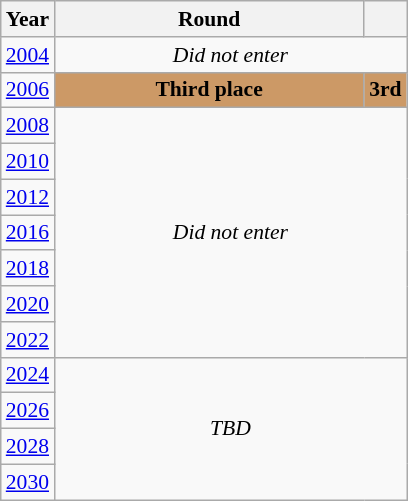<table class="wikitable" style="text-align: center; font-size:90%">
<tr>
<th>Year</th>
<th style="width:200px">Round</th>
<th></th>
</tr>
<tr>
<td><a href='#'>2004</a></td>
<td colspan="2"><em>Did not enter</em></td>
</tr>
<tr>
<td><a href='#'>2006</a></td>
<td bgcolor="cc9966"><strong>Third place</strong></td>
<td bgcolor="cc9966"><strong>3rd</strong></td>
</tr>
<tr>
<td><a href='#'>2008</a></td>
<td colspan="2" rowspan="7"><em>Did not enter</em></td>
</tr>
<tr>
<td><a href='#'>2010</a></td>
</tr>
<tr>
<td><a href='#'>2012</a></td>
</tr>
<tr>
<td><a href='#'>2016</a></td>
</tr>
<tr>
<td><a href='#'>2018</a></td>
</tr>
<tr>
<td><a href='#'>2020</a></td>
</tr>
<tr>
<td><a href='#'>2022</a></td>
</tr>
<tr>
<td><a href='#'>2024</a></td>
<td colspan="2" rowspan="4"><em>TBD</em></td>
</tr>
<tr>
<td><a href='#'>2026</a></td>
</tr>
<tr>
<td><a href='#'>2028</a></td>
</tr>
<tr>
<td><a href='#'>2030</a></td>
</tr>
</table>
